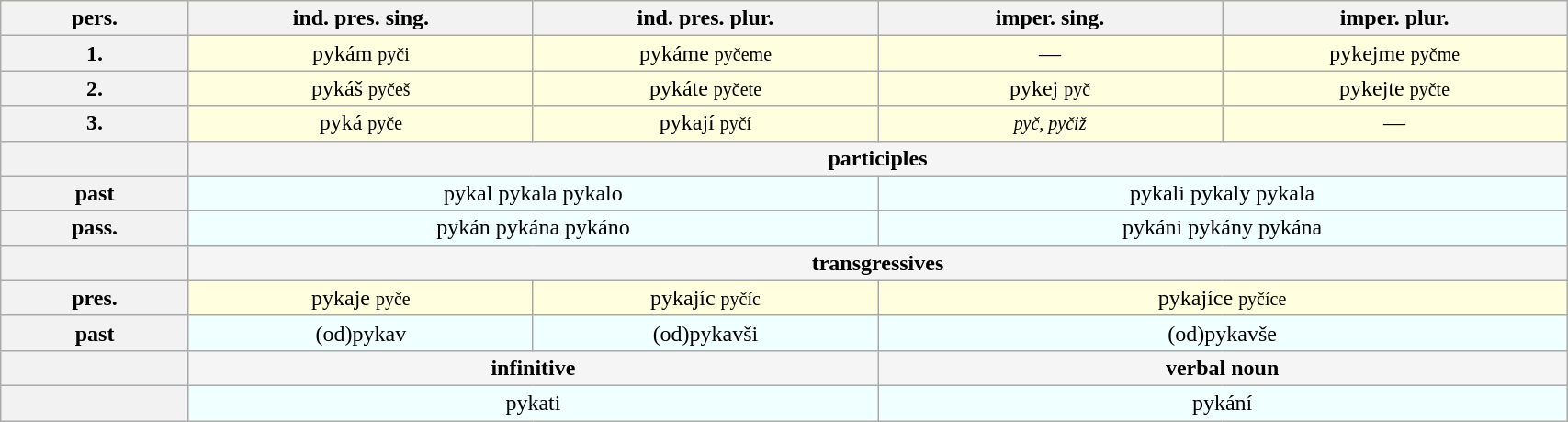<table class="wikitable" border="1" width=90% style="text-align:center; background:lightyellow">
<tr>
<th>pers.</th>
<th width=22%>ind. pres. sing.</th>
<th width=22%>ind. pres. plur.</th>
<th width=22%>imper. sing.</th>
<th width=22%>imper. plur.</th>
</tr>
<tr>
<th>1.</th>
<td>pykám <small>pyči</small></td>
<td>pykáme <small>pyčeme</small></td>
<td>—</td>
<td>pykejme <small>pyčme</small></td>
</tr>
<tr>
<th>2.</th>
<td>pykáš <small>pyčeš</small></td>
<td>pykáte <small>pyčete</small></td>
<td>pykej <small>pyč</small></td>
<td>pykejte <small>pyčte</small></td>
</tr>
<tr>
<th>3.</th>
<td>pyká <small>pyče</small></td>
<td>pykají <small>pyčí</small></td>
<td><small><em>pyč, pyčiž</em></small></td>
<td>—</td>
</tr>
<tr style="font-weight:bold; background:whitesmoke">
<th> </th>
<td colspan=4>participles</td>
</tr>
<tr style="background:azure">
<th>past</th>
<td colspan=2>pykal pykala pykalo</td>
<td colspan=2>pykali pykaly pykala</td>
</tr>
<tr style="background:azure">
<th>pass.</th>
<td colspan=2>pykán pykána pykáno</td>
<td colspan=2>pykáni pykány pykána</td>
</tr>
<tr style="font-weight:bold; background:whitesmoke">
<th> </th>
<td colspan=4>transgressives</td>
</tr>
<tr>
<th>pres.</th>
<td>pykaje <small>pyče</small></td>
<td>pykajíc <small>pyčíc</small></td>
<td colspan=2>pykajíce <small>pyčíce</small></td>
</tr>
<tr style="background:azure">
<th>past</th>
<td>(od)pykav</td>
<td>(od)pykavši</td>
<td colspan=2>(od)pykavše</td>
</tr>
<tr style="font-weight:bold; background:whitesmoke">
<th> </th>
<td colspan=2>infinitive</td>
<td colspan=2>verbal noun</td>
</tr>
<tr style="background:azure">
<th> </th>
<td colspan=2>pykati</td>
<td colspan=2>pykání</td>
</tr>
</table>
